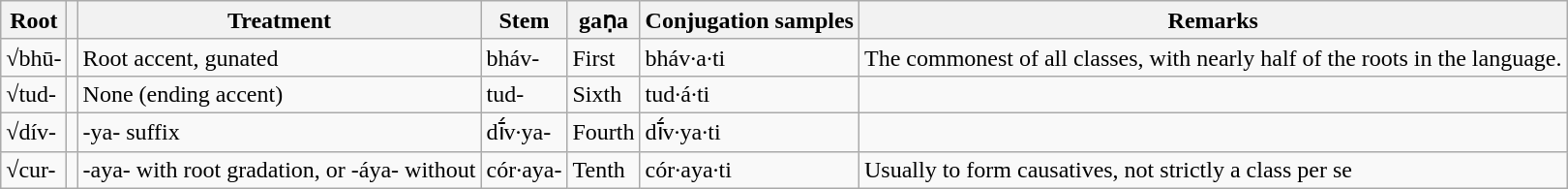<table class="wikitable">
<tr>
<th>Root</th>
<th></th>
<th>Treatment</th>
<th>Stem</th>
<th>gaṇa</th>
<th>Conjugation samples</th>
<th>Remarks</th>
</tr>
<tr>
<td>√bhū-</td>
<td></td>
<td>Root accent, gunated </td>
<td>bháv-</td>
<td>First</td>
<td>bháv·a·ti</td>
<td>The commonest of all classes, with nearly half of the roots in the language.</td>
</tr>
<tr>
<td>√tud-</td>
<td></td>
<td>None (ending accent)</td>
<td>tud-</td>
<td>Sixth</td>
<td>tud·á·ti</td>
<td></td>
</tr>
<tr>
<td>√dív-</td>
<td></td>
<td>-ya- suffix</td>
<td>dī́v·ya-</td>
<td>Fourth</td>
<td>dī́v·ya·ti</td>
<td></td>
</tr>
<tr>
<td>√cur-</td>
<td></td>
<td>-aya- with root gradation, or -áya- without</td>
<td>cór·aya-</td>
<td>Tenth</td>
<td>cór·aya·ti</td>
<td>Usually to form causatives, not strictly a class per se</td>
</tr>
</table>
